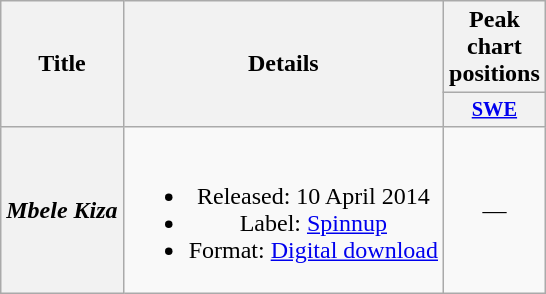<table class="wikitable plainrowheaders" style="text-align:center;">
<tr>
<th scope="col" rowspan="2">Title</th>
<th scope="col" rowspan="2">Details</th>
<th scope="col">Peak chart positions</th>
</tr>
<tr>
<th scope="col" style="width:3em;font-size:85%;"><a href='#'>SWE</a></th>
</tr>
<tr>
<th scope="row"><em>Mbele Kiza</em></th>
<td><br><ul><li>Released: 10 April 2014</li><li>Label: <a href='#'>Spinnup</a></li><li>Format: <a href='#'>Digital download</a></li></ul></td>
<td>—</td>
</tr>
</table>
